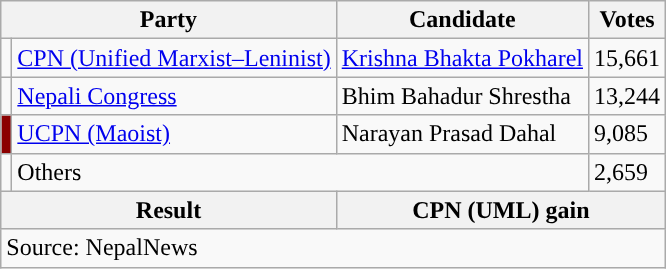<table class="wikitable">
<tr>
<th colspan="2">Party</th>
<th>Candidate</th>
<th>Votes</th>
</tr>
<tr>
<td style="background-color:"></td>
<td><a href='#'>CPN (Unified Marxist–Leninist)</a></td>
<td><a href='#'>Krishna Bhakta Pokharel</a></td>
<td>15,661</td>
</tr>
<tr>
<td style="background-color:"></td>
<td><a href='#'>Nepali Congress</a></td>
<td>Bhim Bahadur Shrestha</td>
<td>13,244</td>
</tr>
<tr>
<td style="background-color:darkred"></td>
<td><a href='#'>UCPN (Maoist)</a></td>
<td>Narayan Prasad Dahal</td>
<td>9,085</td>
</tr>
<tr>
<td></td>
<td colspan="2">Others</td>
<td>2,659</td>
</tr>
<tr>
<th colspan="2">Result</th>
<th colspan="2">CPN (UML) gain</th>
</tr>
<tr>
<td colspan="4">Source: NepalNews</td>
</tr>
</table>
